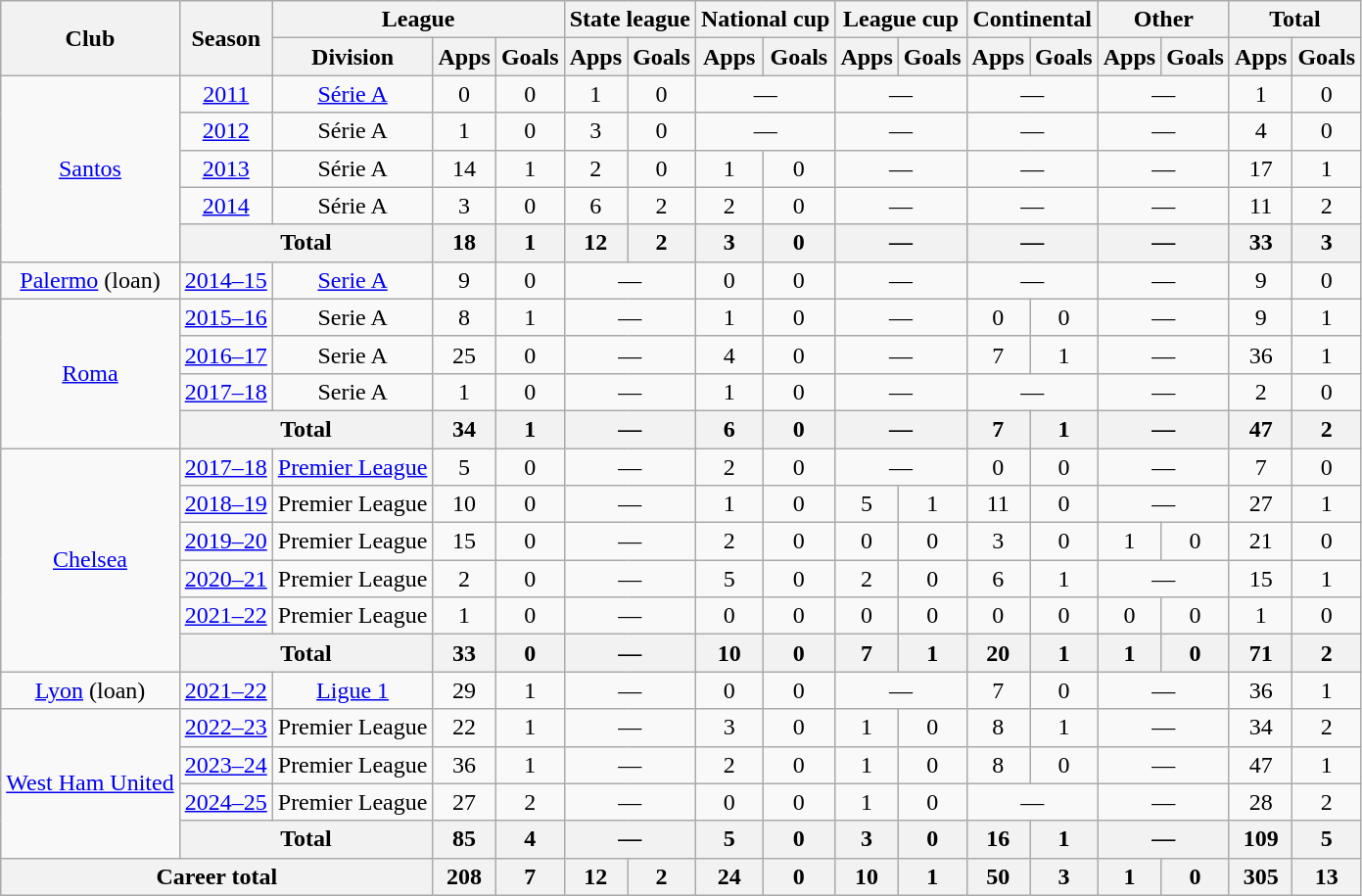<table class="wikitable" style="text-align: center;">
<tr>
<th rowspan="2">Club</th>
<th rowspan="2">Season</th>
<th colspan="3">League</th>
<th colspan="2">State league</th>
<th colspan="2">National cup</th>
<th colspan="2">League cup</th>
<th colspan="2">Continental</th>
<th colspan="2">Other</th>
<th colspan="2">Total</th>
</tr>
<tr>
<th>Division</th>
<th>Apps</th>
<th>Goals</th>
<th>Apps</th>
<th>Goals</th>
<th>Apps</th>
<th>Goals</th>
<th>Apps</th>
<th>Goals</th>
<th>Apps</th>
<th>Goals</th>
<th>Apps</th>
<th>Goals</th>
<th>Apps</th>
<th>Goals</th>
</tr>
<tr>
<td rowspan="5"><a href='#'>Santos</a></td>
<td><a href='#'>2011</a></td>
<td><a href='#'>Série A</a></td>
<td>0</td>
<td>0</td>
<td>1</td>
<td>0</td>
<td colspan="2">—</td>
<td colspan="2">—</td>
<td colspan="2">—</td>
<td colspan="2">—</td>
<td>1</td>
<td>0</td>
</tr>
<tr>
<td><a href='#'>2012</a></td>
<td>Série A</td>
<td>1</td>
<td>0</td>
<td>3</td>
<td>0</td>
<td colspan="2">—</td>
<td colspan="2">—</td>
<td colspan="2">—</td>
<td colspan="2">—</td>
<td>4</td>
<td>0</td>
</tr>
<tr>
<td><a href='#'>2013</a></td>
<td>Série A</td>
<td>14</td>
<td>1</td>
<td>2</td>
<td>0</td>
<td>1</td>
<td>0</td>
<td colspan="2">—</td>
<td colspan="2">—</td>
<td colspan="2">—</td>
<td>17</td>
<td>1</td>
</tr>
<tr>
<td><a href='#'>2014</a></td>
<td>Série A</td>
<td>3</td>
<td>0</td>
<td>6</td>
<td>2</td>
<td>2</td>
<td>0</td>
<td colspan="2">—</td>
<td colspan="2">—</td>
<td colspan="2">—</td>
<td>11</td>
<td>2</td>
</tr>
<tr>
<th colspan="2">Total</th>
<th>18</th>
<th>1</th>
<th>12</th>
<th>2</th>
<th>3</th>
<th>0</th>
<th colspan="2">—</th>
<th colspan="2">—</th>
<th colspan="2">—</th>
<th>33</th>
<th>3</th>
</tr>
<tr>
<td><a href='#'>Palermo</a> (loan)</td>
<td><a href='#'>2014–15</a></td>
<td><a href='#'>Serie A</a></td>
<td>9</td>
<td>0</td>
<td colspan="2">—</td>
<td>0</td>
<td>0</td>
<td colspan="2">—</td>
<td colspan="2">—</td>
<td colspan="2">—</td>
<td>9</td>
<td>0</td>
</tr>
<tr>
<td rowspan="4"><a href='#'>Roma</a></td>
<td><a href='#'>2015–16</a></td>
<td>Serie A</td>
<td>8</td>
<td>1</td>
<td colspan="2">—</td>
<td>1</td>
<td>0</td>
<td colspan="2">—</td>
<td>0</td>
<td>0</td>
<td colspan="2">—</td>
<td>9</td>
<td>1</td>
</tr>
<tr>
<td><a href='#'>2016–17</a></td>
<td>Serie A</td>
<td>25</td>
<td>0</td>
<td colspan="2">—</td>
<td>4</td>
<td>0</td>
<td colspan="2">—</td>
<td>7</td>
<td>1</td>
<td colspan="2">—</td>
<td>36</td>
<td>1</td>
</tr>
<tr>
<td><a href='#'>2017–18</a></td>
<td>Serie A</td>
<td>1</td>
<td>0</td>
<td colspan="2">—</td>
<td>1</td>
<td>0</td>
<td colspan="2">—</td>
<td colspan="2">—</td>
<td colspan="2">—</td>
<td>2</td>
<td>0</td>
</tr>
<tr>
<th colspan="2">Total</th>
<th>34</th>
<th>1</th>
<th colspan="2">—</th>
<th>6</th>
<th>0</th>
<th colspan="2">—</th>
<th>7</th>
<th>1</th>
<th colspan="2">—</th>
<th>47</th>
<th>2</th>
</tr>
<tr>
<td rowspan="6"><a href='#'>Chelsea</a></td>
<td><a href='#'>2017–18</a></td>
<td><a href='#'>Premier League</a></td>
<td>5</td>
<td>0</td>
<td colspan="2">—</td>
<td>2</td>
<td>0</td>
<td colspan="2">—</td>
<td>0</td>
<td>0</td>
<td colspan="2">—</td>
<td>7</td>
<td>0</td>
</tr>
<tr>
<td><a href='#'>2018–19</a></td>
<td>Premier League</td>
<td>10</td>
<td>0</td>
<td colspan="2">—</td>
<td>1</td>
<td>0</td>
<td>5</td>
<td>1</td>
<td>11</td>
<td>0</td>
<td colspan="2">—</td>
<td>27</td>
<td>1</td>
</tr>
<tr>
<td><a href='#'>2019–20</a></td>
<td>Premier League</td>
<td>15</td>
<td>0</td>
<td colspan=2>—</td>
<td>2</td>
<td>0</td>
<td>0</td>
<td>0</td>
<td>3</td>
<td>0</td>
<td>1</td>
<td>0</td>
<td>21</td>
<td>0</td>
</tr>
<tr>
<td><a href='#'>2020–21</a></td>
<td>Premier League</td>
<td>2</td>
<td>0</td>
<td colspan="2">—</td>
<td>5</td>
<td>0</td>
<td>2</td>
<td>0</td>
<td>6</td>
<td>1</td>
<td colspan="2">—</td>
<td>15</td>
<td>1</td>
</tr>
<tr>
<td><a href='#'>2021–22</a></td>
<td>Premier League</td>
<td>1</td>
<td>0</td>
<td colspan="2">—</td>
<td>0</td>
<td>0</td>
<td>0</td>
<td>0</td>
<td>0</td>
<td>0</td>
<td>0</td>
<td>0</td>
<td>1</td>
<td>0</td>
</tr>
<tr>
<th colspan="2">Total</th>
<th>33</th>
<th>0</th>
<th colspan="2">—</th>
<th>10</th>
<th>0</th>
<th>7</th>
<th>1</th>
<th>20</th>
<th>1</th>
<th>1</th>
<th>0</th>
<th>71</th>
<th>2</th>
</tr>
<tr>
<td><a href='#'>Lyon</a> (loan)</td>
<td><a href='#'>2021–22</a></td>
<td><a href='#'>Ligue 1</a></td>
<td>29</td>
<td>1</td>
<td colspan="2">—</td>
<td>0</td>
<td>0</td>
<td colspan="2">—</td>
<td>7</td>
<td>0</td>
<td colspan="2">—</td>
<td>36</td>
<td>1</td>
</tr>
<tr>
<td rowspan="4"><a href='#'>West Ham United</a></td>
<td><a href='#'>2022–23</a></td>
<td>Premier League</td>
<td>22</td>
<td>1</td>
<td colspan="2">—</td>
<td>3</td>
<td>0</td>
<td>1</td>
<td>0</td>
<td>8</td>
<td>1</td>
<td colspan="2">—</td>
<td>34</td>
<td>2</td>
</tr>
<tr>
<td><a href='#'>2023–24</a></td>
<td>Premier League</td>
<td>36</td>
<td>1</td>
<td colspan="2">—</td>
<td>2</td>
<td>0</td>
<td>1</td>
<td>0</td>
<td>8</td>
<td>0</td>
<td colspan="2">—</td>
<td>47</td>
<td>1</td>
</tr>
<tr>
<td><a href='#'>2024–25</a></td>
<td>Premier League</td>
<td>27</td>
<td>2</td>
<td colspan="2">—</td>
<td>0</td>
<td>0</td>
<td>1</td>
<td>0</td>
<td colspan="2">—</td>
<td colspan="2">—</td>
<td>28</td>
<td>2</td>
</tr>
<tr>
<th colspan="2">Total</th>
<th>85</th>
<th>4</th>
<th colspan="2">—</th>
<th>5</th>
<th>0</th>
<th>3</th>
<th>0</th>
<th>16</th>
<th>1</th>
<th colspan="2">—</th>
<th>109</th>
<th>5</th>
</tr>
<tr>
<th colspan="3">Career total</th>
<th>208</th>
<th>7</th>
<th>12</th>
<th>2</th>
<th>24</th>
<th>0</th>
<th>10</th>
<th>1</th>
<th>50</th>
<th>3</th>
<th>1</th>
<th>0</th>
<th>305</th>
<th>13</th>
</tr>
</table>
